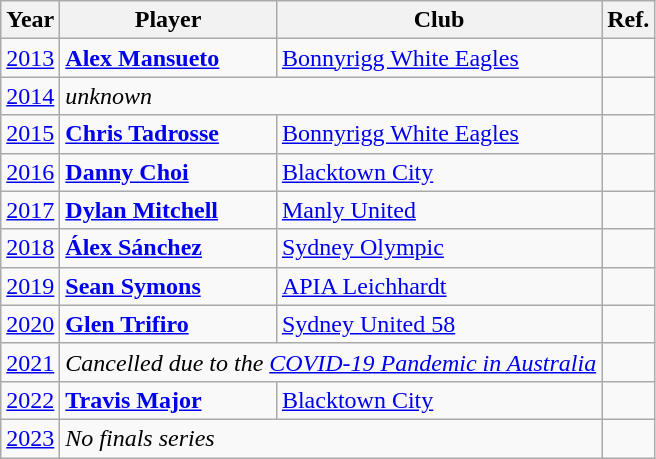<table class="wikitable">
<tr>
<th>Year</th>
<th>Player</th>
<th>Club</th>
<th>Ref.</th>
</tr>
<tr>
<td><a href='#'>2013</a></td>
<td><strong><a href='#'>Alex Mansueto</a></strong></td>
<td><a href='#'>Bonnyrigg White Eagles</a></td>
<td></td>
</tr>
<tr>
<td><a href='#'>2014</a></td>
<td colspan=2><em>unknown</em></td>
<td></td>
</tr>
<tr>
<td><a href='#'>2015</a></td>
<td><strong><a href='#'>Chris Tadrosse</a></strong></td>
<td><a href='#'>Bonnyrigg White Eagles</a></td>
<td></td>
</tr>
<tr>
<td><a href='#'>2016</a></td>
<td><strong><a href='#'>Danny Choi</a></strong></td>
<td><a href='#'>Blacktown City</a></td>
<td></td>
</tr>
<tr>
<td><a href='#'>2017</a></td>
<td><strong><a href='#'>Dylan Mitchell</a></strong></td>
<td><a href='#'>Manly United</a></td>
<td></td>
</tr>
<tr>
<td><a href='#'>2018</a></td>
<td><strong><a href='#'>Álex Sánchez</a></strong></td>
<td><a href='#'>Sydney Olympic</a></td>
<td></td>
</tr>
<tr>
<td><a href='#'>2019</a></td>
<td><strong><a href='#'>Sean Symons</a></strong></td>
<td><a href='#'>APIA Leichhardt</a></td>
<td></td>
</tr>
<tr>
<td><a href='#'>2020</a></td>
<td><strong><a href='#'>Glen Trifiro</a></strong></td>
<td><a href='#'>Sydney United 58</a></td>
<td></td>
</tr>
<tr>
<td><a href='#'>2021</a></td>
<td colspan=2><em>Cancelled due to the <a href='#'>COVID-19 Pandemic in Australia</a></em></td>
<td></td>
</tr>
<tr>
<td><a href='#'>2022</a></td>
<td><strong><a href='#'>Travis Major</a></strong></td>
<td><a href='#'>Blacktown City</a></td>
<td></td>
</tr>
<tr>
<td><a href='#'>2023</a></td>
<td colspan=2><em>No finals series</em></td>
</tr>
</table>
